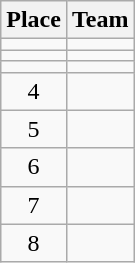<table class="wikitable" style="text-align: center;">
<tr>
<th>Place</th>
<th>Team</th>
</tr>
<tr>
<td></td>
<td style="text-align:left;"></td>
</tr>
<tr>
<td></td>
<td style="text-align:left;"></td>
</tr>
<tr>
<td></td>
<td style="text-align:left;"></td>
</tr>
<tr>
<td>4</td>
<td style="text-align:left;"></td>
</tr>
<tr>
<td>5</td>
<td style="text-align:left;"></td>
</tr>
<tr>
<td>6</td>
<td style="text-align:left;"></td>
</tr>
<tr>
<td>7</td>
<td style="text-align:left;"></td>
</tr>
<tr>
<td>8</td>
<td style="text-align:left;"></td>
</tr>
</table>
